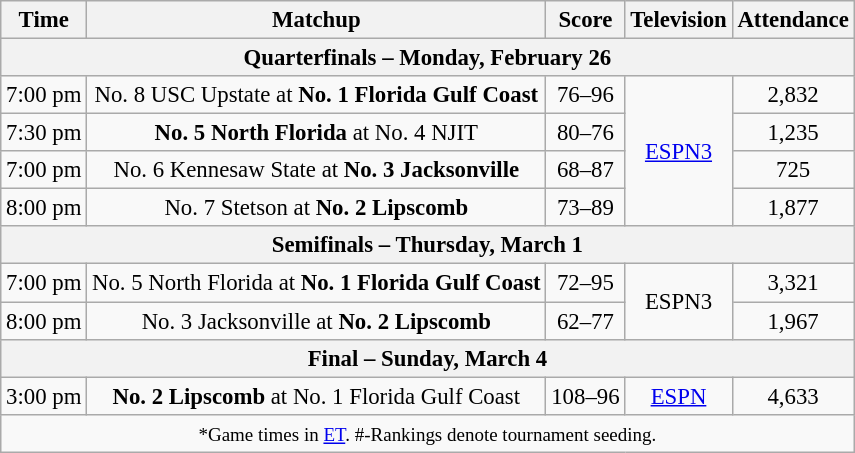<table class="wikitable" style="font-size: 95%;text-align:center">
<tr>
<th>Time</th>
<th>Matchup</th>
<th>Score</th>
<th>Television</th>
<th>Attendance</th>
</tr>
<tr>
<th colspan=5>Quarterfinals – Monday, February 26</th>
</tr>
<tr>
<td>7:00 pm</td>
<td>No. 8 USC Upstate at <strong>No. 1 Florida Gulf Coast</strong></td>
<td>76–96</td>
<td rowspan=4><a href='#'>ESPN3</a></td>
<td>2,832</td>
</tr>
<tr>
<td>7:30 pm</td>
<td><strong>No. 5 North Florida</strong> at No. 4 NJIT</td>
<td>80–76</td>
<td>1,235</td>
</tr>
<tr>
<td>7:00 pm</td>
<td>No. 6 Kennesaw State at <strong>No. 3 Jacksonville</strong></td>
<td>68–87</td>
<td>725</td>
</tr>
<tr>
<td>8:00 pm</td>
<td>No. 7 Stetson at <strong>No. 2 Lipscomb</strong></td>
<td>73–89</td>
<td>1,877</td>
</tr>
<tr>
<th colspan=5>Semifinals – Thursday, March 1</th>
</tr>
<tr>
<td>7:00 pm</td>
<td>No. 5 North Florida at <strong>No. 1 Florida Gulf Coast</strong></td>
<td>72–95</td>
<td rowspan=2>ESPN3</td>
<td>3,321</td>
</tr>
<tr>
<td>8:00 pm</td>
<td>No. 3 Jacksonville at <strong>No. 2 Lipscomb</strong></td>
<td>62–77</td>
<td>1,967</td>
</tr>
<tr>
<th colspan=5>Final – Sunday, March 4</th>
</tr>
<tr>
<td>3:00 pm</td>
<td><strong>No. 2 Lipscomb</strong> at No. 1 Florida Gulf Coast</td>
<td>108–96</td>
<td align=center><a href='#'>ESPN</a></td>
<td>4,633</td>
</tr>
<tr>
<td colspan=6><small>*Game times in <a href='#'>ET</a>. #-Rankings denote tournament seeding.</small></td>
</tr>
</table>
